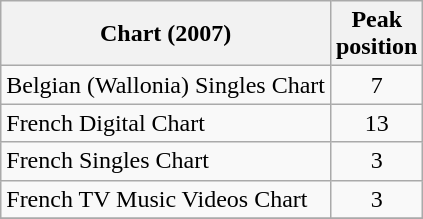<table class="wikitable sortable">
<tr>
<th>Chart (2007)</th>
<th>Peak<br>position</th>
</tr>
<tr>
<td>Belgian (Wallonia) Singles Chart</td>
<td align="center">7</td>
</tr>
<tr>
<td>French Digital Chart</td>
<td align="center">13</td>
</tr>
<tr>
<td>French Singles Chart</td>
<td align="center">3</td>
</tr>
<tr>
<td>French TV Music Videos Chart</td>
<td align="center">3</td>
</tr>
<tr>
</tr>
</table>
